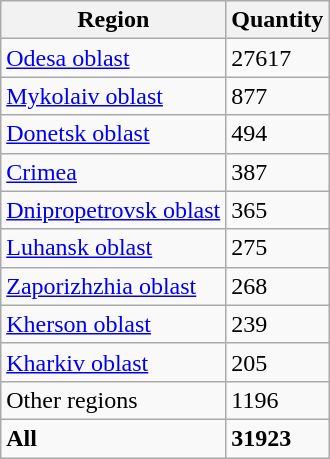<table class="wikitable col2right">
<tr>
<th>Region</th>
<th>Quantity</th>
</tr>
<tr>
<td><a href='#'>Odesa oblast</a></td>
<td>27617</td>
</tr>
<tr>
<td><a href='#'>Mykolaiv oblast</a></td>
<td>877</td>
</tr>
<tr>
<td><a href='#'>Donetsk oblast</a></td>
<td>494</td>
</tr>
<tr>
<td><a href='#'>Crimea</a></td>
<td>387</td>
</tr>
<tr>
<td><a href='#'>Dnipropetrovsk oblast</a></td>
<td>365</td>
</tr>
<tr>
<td><a href='#'>Luhansk oblast</a></td>
<td>275</td>
</tr>
<tr>
<td><a href='#'>Zaporizhzhia oblast</a></td>
<td>268</td>
</tr>
<tr>
<td><a href='#'>Kherson oblast</a></td>
<td>239</td>
</tr>
<tr>
<td><a href='#'>Kharkiv oblast</a></td>
<td>205</td>
</tr>
<tr>
<td>Other regions</td>
<td>1196</td>
</tr>
<tr>
<td><strong>All</strong></td>
<td><strong>31923</strong></td>
</tr>
</table>
